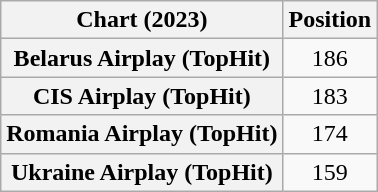<table class="wikitable sortable plainrowheaders" style="text-align:center">
<tr>
<th scope="col">Chart (2023)</th>
<th scope="col">Position</th>
</tr>
<tr>
<th scope="row">Belarus Airplay (TopHit)</th>
<td>186</td>
</tr>
<tr>
<th scope="row">CIS Airplay (TopHit)</th>
<td>183</td>
</tr>
<tr>
<th scope="row">Romania Airplay (TopHit)</th>
<td>174</td>
</tr>
<tr>
<th scope="row">Ukraine Airplay (TopHit)</th>
<td>159</td>
</tr>
</table>
